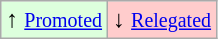<table class="wikitable" align="center">
<tr>
<td bgcolor="#ddffdd">↑ <small><a href='#'>Promoted</a></small></td>
<td bgcolor="#ffcccc">↓ <small><a href='#'>Relegated</a></small></td>
</tr>
</table>
